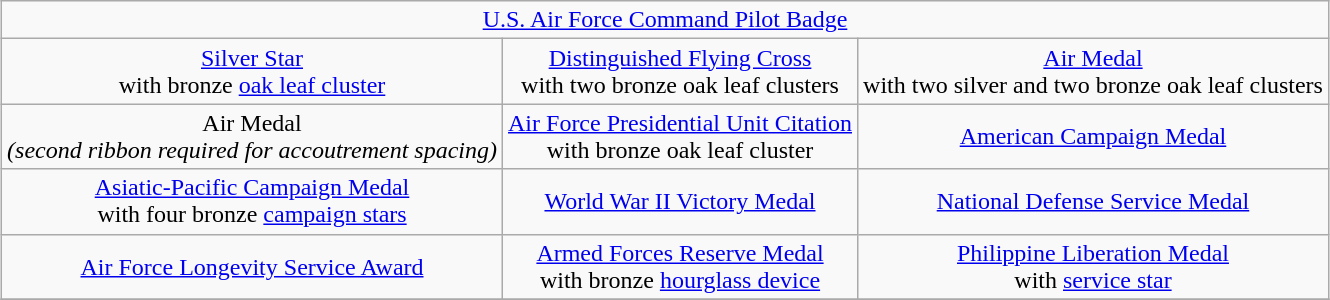<table class="wikitable" style="margin:1em auto; text-align:center;">
<tr>
<td colspan="3"><a href='#'>U.S. Air Force Command Pilot Badge</a></td>
</tr>
<tr>
<td><a href='#'>Silver Star</a><br>with bronze <a href='#'>oak leaf cluster</a></td>
<td><a href='#'>Distinguished Flying Cross</a><br>with two bronze oak leaf clusters</td>
<td><a href='#'>Air Medal</a><br>with two silver and two bronze oak leaf clusters</td>
</tr>
<tr>
<td>Air Medal<br><em>(second ribbon required for accoutrement spacing)</em></td>
<td><a href='#'>Air Force Presidential Unit Citation</a><br>with bronze oak leaf cluster</td>
<td><a href='#'>American Campaign Medal</a></td>
</tr>
<tr>
<td><a href='#'>Asiatic-Pacific Campaign Medal</a><br>with four bronze <a href='#'>campaign stars</a></td>
<td><a href='#'>World War II Victory Medal</a></td>
<td><a href='#'>National Defense Service Medal</a></td>
</tr>
<tr>
<td><a href='#'>Air Force Longevity Service Award</a></td>
<td><a href='#'>Armed Forces Reserve Medal</a><br>with bronze <a href='#'>hourglass device</a></td>
<td><a href='#'>Philippine Liberation Medal</a><br>with <a href='#'>service star</a></td>
</tr>
<tr>
</tr>
</table>
